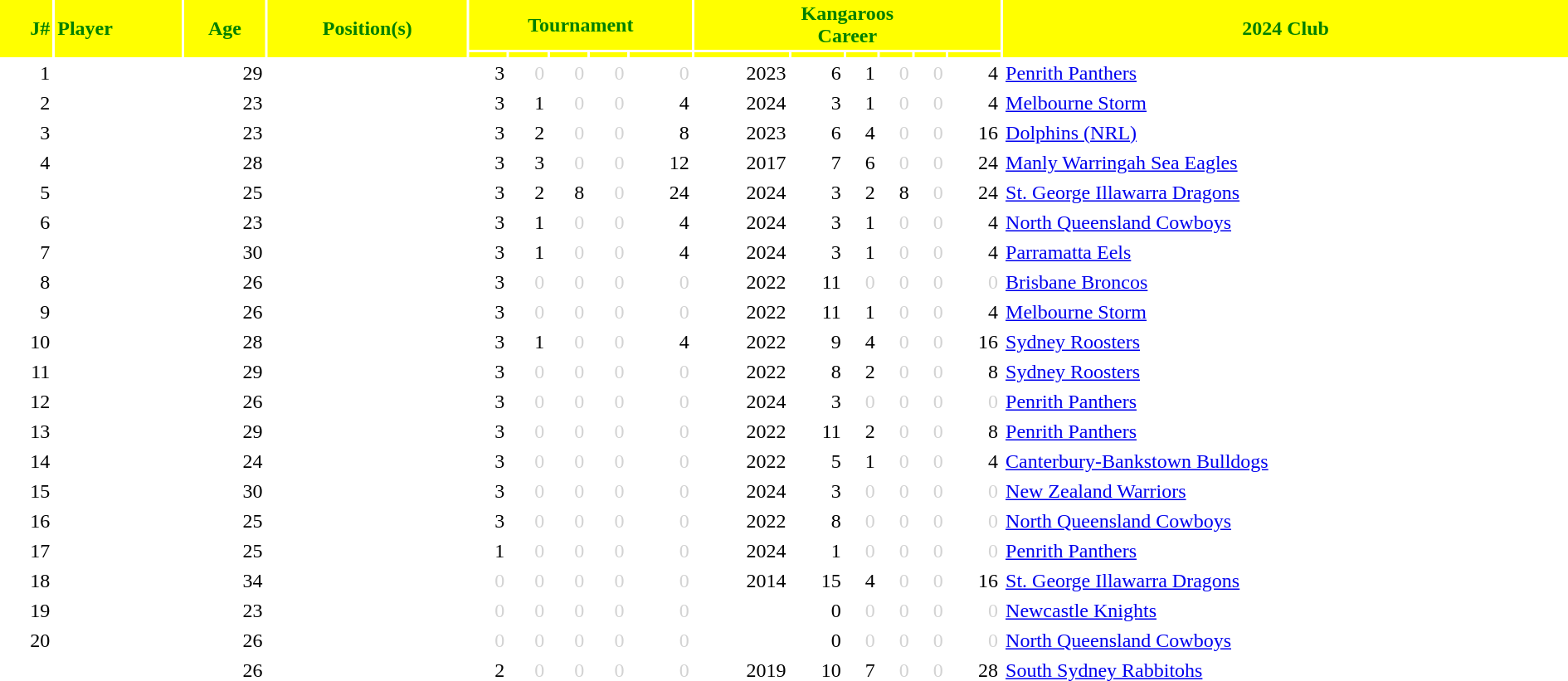<table class="sortable" border="0" cellspacing="2" cellpadding="2" style="width:100%; text-align:right;">
<tr style="background:yellow; color:green;">
<th rowspan=2 class="unsortable">J#</th>
<th rowspan=2 align=left>Player</th>
<th rowspan=2 align=center class="unsortable">Age</th>
<th rowspan=2 align=center class="unsortable">Position(s)</th>
<th colspan=5 align=center>Tournament</th>
<th colspan=6 align=center>Kangaroos <br> Career</th>
<th rowspan=2 align=center>2024 Club</th>
</tr>
<tr style="background:yellow; color:green;">
<th class="unsortable"></th>
<th class="unsortable"></th>
<th class="unsortable"></th>
<th class="unsortable"></th>
<th class="unsortable"></th>
<th class="unsortable"></th>
<th class="unsortable"></th>
<th class="unsortable"></th>
<th class="unsortable"></th>
<th class="unsortable"></th>
<th class="unsortable"></th>
</tr>
<tr>
<td>1</td>
<td align=left></td>
<td>29</td>
<td align=center></td>
<td>3</td>
<td style="color:lightgray">0</td>
<td style="color:lightgray">0</td>
<td style="color:lightgray">0</td>
<td style="color:lightgray">0</td>
<td>2023</td>
<td>6</td>
<td>1</td>
<td style="color:lightgray">0</td>
<td style="color:lightgray">0</td>
<td>4</td>
<td align=left>   <a href='#'>Penrith Panthers</a></td>
</tr>
<tr>
<td>2</td>
<td align=left></td>
<td>23</td>
<td align=center></td>
<td>3</td>
<td>1</td>
<td style="color:lightgray">0</td>
<td style="color:lightgray">0</td>
<td>4</td>
<td>2024</td>
<td>3</td>
<td>1</td>
<td style="color:lightgray">0</td>
<td style="color:lightgray">0</td>
<td>4</td>
<td align=left>   <a href='#'>Melbourne Storm</a></td>
</tr>
<tr>
<td>3</td>
<td align=left></td>
<td>23</td>
<td align=center></td>
<td>3</td>
<td>2</td>
<td style="color:lightgray">0</td>
<td style="color:lightgray">0</td>
<td>8</td>
<td>2023</td>
<td>6</td>
<td>4</td>
<td style="color:lightgray">0</td>
<td style="color:lightgray">0</td>
<td>16</td>
<td align=left>   <a href='#'>Dolphins (NRL)</a></td>
</tr>
<tr>
<td>4</td>
<td align=left></td>
<td>28</td>
<td align=center></td>
<td>3</td>
<td>3</td>
<td style="color:lightgray">0</td>
<td style="color:lightgray">0</td>
<td>12</td>
<td>2017</td>
<td>7</td>
<td>6</td>
<td style="color:lightgray">0</td>
<td style="color:lightgray">0</td>
<td>24</td>
<td align=left>   <a href='#'>Manly Warringah Sea Eagles</a></td>
</tr>
<tr>
<td>5</td>
<td align=left></td>
<td>25</td>
<td align=center></td>
<td>3</td>
<td>2</td>
<td>8</td>
<td style="color:lightgray">0</td>
<td>24</td>
<td>2024</td>
<td>3</td>
<td>2</td>
<td>8</td>
<td style="color:lightgray">0</td>
<td>24</td>
<td align=left>   <a href='#'>St. George Illawarra Dragons</a></td>
</tr>
<tr>
<td>6</td>
<td align=left></td>
<td>23</td>
<td align=center></td>
<td>3</td>
<td>1</td>
<td style="color:lightgray">0</td>
<td style="color:lightgray">0</td>
<td>4</td>
<td>2024</td>
<td>3</td>
<td>1</td>
<td style="color:lightgray">0</td>
<td style="color:lightgray">0</td>
<td>4</td>
<td align=left>   <a href='#'>North Queensland Cowboys</a></td>
</tr>
<tr>
<td>7</td>
<td align=left></td>
<td>30</td>
<td align=center></td>
<td>3</td>
<td>1</td>
<td style="color:lightgray">0</td>
<td style="color:lightgray">0</td>
<td>4</td>
<td>2024</td>
<td>3</td>
<td>1</td>
<td style="color:lightgray">0</td>
<td style="color:lightgray">0</td>
<td>4</td>
<td align=left>   <a href='#'>Parramatta Eels</a></td>
</tr>
<tr>
<td>8</td>
<td align=left></td>
<td>26</td>
<td align=center></td>
<td>3</td>
<td style="color:lightgray">0</td>
<td style="color:lightgray">0</td>
<td style="color:lightgray">0</td>
<td style="color:lightgray">0</td>
<td>2022</td>
<td>11</td>
<td style="color:lightgray">0</td>
<td style="color:lightgray">0</td>
<td style="color:lightgray">0</td>
<td style="color:lightgray">0</td>
<td align=left>   <a href='#'>Brisbane Broncos</a></td>
</tr>
<tr>
<td>9</td>
<td align=left></td>
<td>26</td>
<td align=center></td>
<td>3</td>
<td style="color:lightgray">0</td>
<td style="color:lightgray">0</td>
<td style="color:lightgray">0</td>
<td style="color:lightgray">0</td>
<td>2022</td>
<td>11</td>
<td>1</td>
<td style="color:lightgray">0</td>
<td style="color:lightgray">0</td>
<td>4</td>
<td align=left>   <a href='#'>Melbourne Storm</a></td>
</tr>
<tr>
<td>10</td>
<td align=left></td>
<td>28</td>
<td align=center></td>
<td>3</td>
<td>1</td>
<td style="color:lightgray">0</td>
<td style="color:lightgray">0</td>
<td>4</td>
<td>2022</td>
<td>9</td>
<td>4</td>
<td style="color:lightgray">0</td>
<td style="color:lightgray">0</td>
<td>16</td>
<td align=left>   <a href='#'>Sydney Roosters</a></td>
</tr>
<tr>
<td>11</td>
<td align=left></td>
<td>29</td>
<td align=center></td>
<td>3</td>
<td style="color:lightgray">0</td>
<td style="color:lightgray">0</td>
<td style="color:lightgray">0</td>
<td style="color:lightgray">0</td>
<td>2022</td>
<td>8</td>
<td>2</td>
<td style="color:lightgray">0</td>
<td style="color:lightgray">0</td>
<td>8</td>
<td align=left>   <a href='#'>Sydney Roosters</a></td>
</tr>
<tr>
<td>12</td>
<td align=left></td>
<td>26</td>
<td align=center></td>
<td>3</td>
<td style="color:lightgray">0</td>
<td style="color:lightgray">0</td>
<td style="color:lightgray">0</td>
<td style="color:lightgray">0</td>
<td>2024</td>
<td>3</td>
<td style="color:lightgray">0</td>
<td style="color:lightgray">0</td>
<td style="color:lightgray">0</td>
<td style="color:lightgray">0</td>
<td align=left>   <a href='#'>Penrith Panthers</a></td>
</tr>
<tr>
<td>13</td>
<td align=left></td>
<td>29</td>
<td align=center></td>
<td>3</td>
<td style="color:lightgray">0</td>
<td style="color:lightgray">0</td>
<td style="color:lightgray">0</td>
<td style="color:lightgray">0</td>
<td>2022</td>
<td>11</td>
<td>2</td>
<td style="color:lightgray">0</td>
<td style="color:lightgray">0</td>
<td>8</td>
<td align=left>   <a href='#'>Penrith Panthers</a></td>
</tr>
<tr>
<td>14</td>
<td align=left></td>
<td>24</td>
<td align=center></td>
<td>3</td>
<td style="color:lightgray">0</td>
<td style="color:lightgray">0</td>
<td style="color:lightgray">0</td>
<td style="color:lightgray">0</td>
<td>2022</td>
<td>5</td>
<td>1</td>
<td style="color:lightgray">0</td>
<td style="color:lightgray">0</td>
<td>4</td>
<td align=left>   <a href='#'>Canterbury-Bankstown Bulldogs</a></td>
</tr>
<tr>
<td>15</td>
<td align=left></td>
<td>30</td>
<td align=center></td>
<td>3</td>
<td style="color:lightgray">0</td>
<td style="color:lightgray">0</td>
<td style="color:lightgray">0</td>
<td style="color:lightgray">0</td>
<td>2024</td>
<td>3</td>
<td style="color:lightgray">0</td>
<td style="color:lightgray">0</td>
<td style="color:lightgray">0</td>
<td style="color:lightgray">0</td>
<td align=left>   <a href='#'>New Zealand Warriors</a></td>
</tr>
<tr>
<td>16</td>
<td align=left></td>
<td>25</td>
<td align=center></td>
<td>3</td>
<td style="color:lightgray">0</td>
<td style="color:lightgray">0</td>
<td style="color:lightgray">0</td>
<td style="color:lightgray">0</td>
<td>2022</td>
<td>8</td>
<td style="color:lightgray">0</td>
<td style="color:lightgray">0</td>
<td style="color:lightgray">0</td>
<td style="color:lightgray">0</td>
<td align=left>   <a href='#'>North Queensland Cowboys</a></td>
</tr>
<tr>
<td>17</td>
<td align=left></td>
<td>25</td>
<td align=center></td>
<td>1</td>
<td style="color:lightgray">0</td>
<td style="color:lightgray">0</td>
<td style="color:lightgray">0</td>
<td style="color:lightgray">0</td>
<td>2024</td>
<td>1</td>
<td style="color:lightgray">0</td>
<td style="color:lightgray">0</td>
<td style="color:lightgray">0</td>
<td style="color:lightgray">0</td>
<td align=left>   <a href='#'>Penrith Panthers</a></td>
</tr>
<tr>
<td>18</td>
<td align=left></td>
<td>34</td>
<td align=center></td>
<td style="color:lightgray">0</td>
<td style="color:lightgray">0</td>
<td style="color:lightgray">0</td>
<td style="color:lightgray">0</td>
<td style="color:lightgray">0</td>
<td>2014</td>
<td>15</td>
<td>4</td>
<td style="color:lightgray">0</td>
<td style="color:lightgray">0</td>
<td>16</td>
<td align=left>   <a href='#'>St. George Illawarra Dragons</a></td>
</tr>
<tr>
<td>19</td>
<td align=left></td>
<td>23</td>
<td align=center></td>
<td style="color:lightgray">0</td>
<td style="color:lightgray">0</td>
<td style="color:lightgray">0</td>
<td style="color:lightgray">0</td>
<td style="color:lightgray">0</td>
<td></td>
<td>0</td>
<td style="color:lightgray">0</td>
<td style="color:lightgray">0</td>
<td style="color:lightgray">0</td>
<td style="color:lightgray">0</td>
<td align=left>   <a href='#'>Newcastle Knights</a></td>
</tr>
<tr>
<td>20</td>
<td align=left></td>
<td>26</td>
<td align=center></td>
<td style="color:lightgray">0</td>
<td style="color:lightgray">0</td>
<td style="color:lightgray">0</td>
<td style="color:lightgray">0</td>
<td style="color:lightgray">0</td>
<td></td>
<td>0</td>
<td style="color:lightgray">0</td>
<td style="color:lightgray">0</td>
<td style="color:lightgray">0</td>
<td style="color:lightgray">0</td>
<td align=left>   <a href='#'>North Queensland Cowboys</a></td>
</tr>
<tr>
<td></td>
<td align=left></td>
<td>26</td>
<td align=center></td>
<td>2</td>
<td style="color:lightgray">0</td>
<td style="color:lightgray">0</td>
<td style="color:lightgray">0</td>
<td style="color:lightgray">0</td>
<td>2019</td>
<td>10</td>
<td>7</td>
<td style="color:lightgray">0</td>
<td style="color:lightgray">0</td>
<td>28</td>
<td align=left>   <a href='#'>South Sydney Rabbitohs</a></td>
</tr>
</table>
